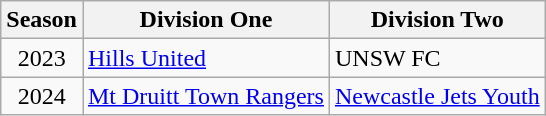<table class="wikitable">
<tr>
<th>Season</th>
<th>Division One</th>
<th>Division Two</th>
</tr>
<tr>
<td align="center">2023</td>
<td><a href='#'>Hills United</a></td>
<td>UNSW FC</td>
</tr>
<tr>
<td align="center">2024</td>
<td><a href='#'>Mt Druitt Town Rangers</a></td>
<td><a href='#'>Newcastle Jets Youth</a></td>
</tr>
</table>
